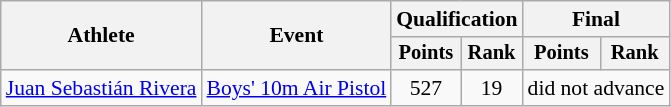<table class="wikitable" style="font-size:90%;">
<tr>
<th rowspan=2>Athlete</th>
<th rowspan=2>Event</th>
<th colspan=2>Qualification</th>
<th colspan=2>Final</th>
</tr>
<tr style="font-size:95%">
<th>Points</th>
<th>Rank</th>
<th>Points</th>
<th>Rank</th>
</tr>
<tr align=center>
<td align=left><a href='#'>Juan Sebastián Rivera</a></td>
<td align=left><a href='#'>Boys' 10m Air Pistol</a></td>
<td>527</td>
<td>19</td>
<td colspan=2>did not advance</td>
</tr>
</table>
